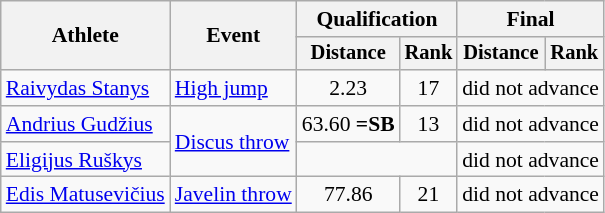<table class="wikitable" style="font-size:90%">
<tr>
<th rowspan=2>Athlete</th>
<th rowspan=2>Event</th>
<th colspan=2>Qualification</th>
<th colspan=2>Final</th>
</tr>
<tr style="font-size:95%">
<th>Distance</th>
<th>Rank</th>
<th>Distance</th>
<th>Rank</th>
</tr>
<tr align=center>
<td align=left><a href='#'>Raivydas Stanys</a></td>
<td style="text-align:left;"><a href='#'>High jump</a></td>
<td>2.23</td>
<td>17</td>
<td colspan=2>did not advance</td>
</tr>
<tr align=center>
<td align=left><a href='#'>Andrius Gudžius</a></td>
<td style="text-align:left;" rowspan=2><a href='#'>Discus throw</a></td>
<td>63.60 <strong>=SB</strong></td>
<td>13</td>
<td colspan=2>did not advance</td>
</tr>
<tr align=center>
<td align=left><a href='#'>Eligijus Ruškys</a></td>
<td colspan="2"></td>
<td colspan=2>did not advance</td>
</tr>
<tr align=center>
<td align=left><a href='#'>Edis Matusevičius</a></td>
<td style="text-align:left;"><a href='#'>Javelin throw</a></td>
<td>77.86</td>
<td>21</td>
<td colspan=2>did not advance</td>
</tr>
</table>
